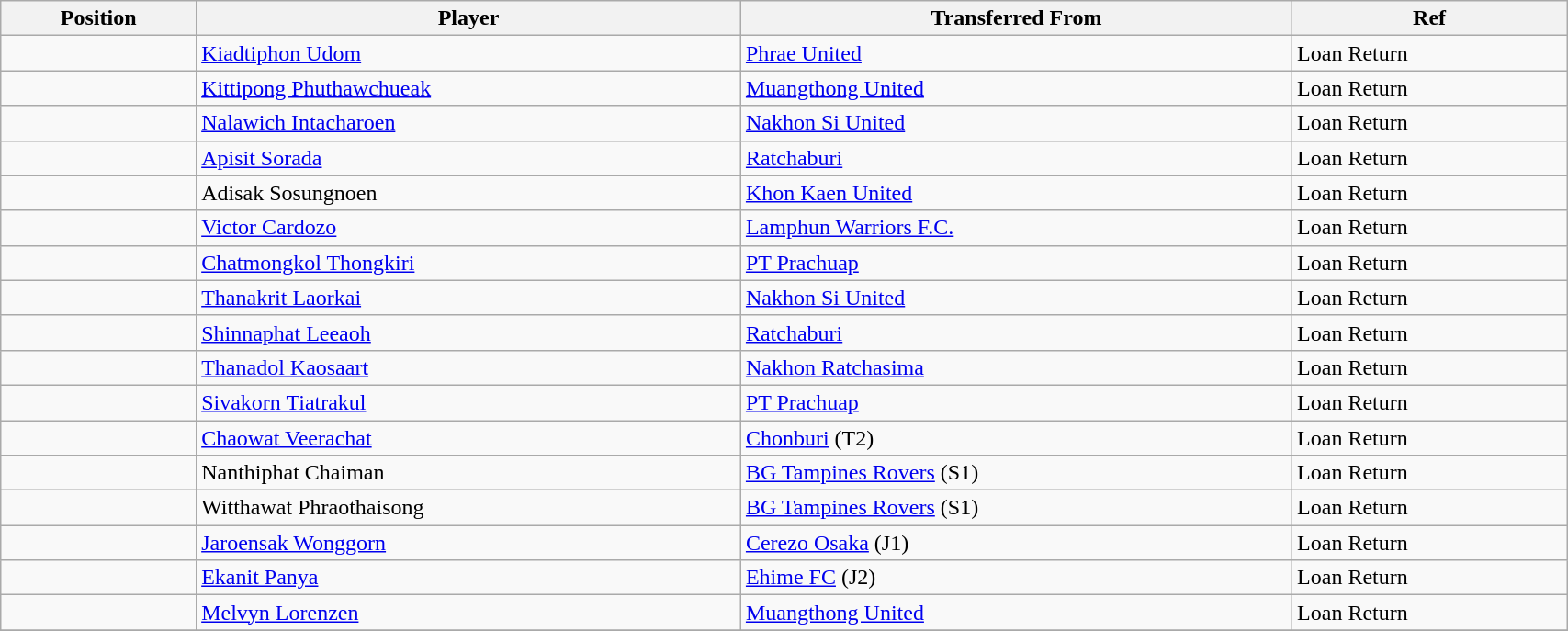<table class="wikitable sortable" style="width:90%; text-align:center; font-size:100%; text-align:left;">
<tr>
<th>Position</th>
<th>Player</th>
<th>Transferred From</th>
<th>Ref</th>
</tr>
<tr>
<td></td>
<td> <a href='#'>Kiadtiphon Udom</a></td>
<td> <a href='#'>Phrae United</a></td>
<td>Loan Return</td>
</tr>
<tr>
<td></td>
<td> <a href='#'>Kittipong Phuthawchueak</a></td>
<td> <a href='#'>Muangthong United</a></td>
<td>Loan Return </td>
</tr>
<tr>
<td></td>
<td> <a href='#'>Nalawich Intacharoen</a></td>
<td> <a href='#'>Nakhon Si United</a></td>
<td>Loan Return</td>
</tr>
<tr>
<td></td>
<td> <a href='#'>Apisit Sorada</a></td>
<td> <a href='#'>Ratchaburi</a></td>
<td>Loan Return </td>
</tr>
<tr>
<td></td>
<td> Adisak Sosungnoen</td>
<td> <a href='#'>Khon Kaen United</a></td>
<td>Loan Return</td>
</tr>
<tr>
<td></td>
<td> <a href='#'>Victor Cardozo</a></td>
<td> <a href='#'>Lamphun Warriors F.C.</a></td>
<td>Loan Return </td>
</tr>
<tr>
<td></td>
<td> <a href='#'>Chatmongkol Thongkiri</a></td>
<td> <a href='#'>PT Prachuap</a></td>
<td>Loan Return</td>
</tr>
<tr>
<td></td>
<td> <a href='#'>Thanakrit Laorkai</a></td>
<td> <a href='#'>Nakhon Si United</a></td>
<td>Loan Return</td>
</tr>
<tr>
<td></td>
<td> <a href='#'>Shinnaphat Leeaoh</a></td>
<td> <a href='#'>Ratchaburi</a></td>
<td>Loan Return</td>
</tr>
<tr>
<td></td>
<td> <a href='#'>Thanadol Kaosaart</a></td>
<td> <a href='#'>Nakhon Ratchasima</a></td>
<td>Loan Return</td>
</tr>
<tr>
<td></td>
<td> <a href='#'>Sivakorn Tiatrakul</a></td>
<td> <a href='#'>PT Prachuap</a></td>
<td>Loan Return</td>
</tr>
<tr>
<td></td>
<td> <a href='#'>Chaowat Veerachat</a></td>
<td> <a href='#'>Chonburi</a> (T2)</td>
<td>Loan Return</td>
</tr>
<tr>
<td></td>
<td> Nanthiphat Chaiman</td>
<td> <a href='#'>BG Tampines Rovers</a> (S1)</td>
<td>Loan Return</td>
</tr>
<tr>
<td></td>
<td> Witthawat Phraothaisong</td>
<td> <a href='#'>BG Tampines Rovers</a> (S1)</td>
<td>Loan Return</td>
</tr>
<tr>
<td></td>
<td> <a href='#'>Jaroensak Wonggorn</a></td>
<td> <a href='#'>Cerezo Osaka</a> (J1)</td>
<td>Loan Return</td>
</tr>
<tr>
<td></td>
<td> <a href='#'>Ekanit Panya</a></td>
<td> <a href='#'>Ehime FC</a> (J2)</td>
<td>Loan Return</td>
</tr>
<tr>
<td></td>
<td> <a href='#'>Melvyn Lorenzen</a></td>
<td> <a href='#'>Muangthong United</a></td>
<td>Loan Return</td>
</tr>
<tr>
</tr>
</table>
